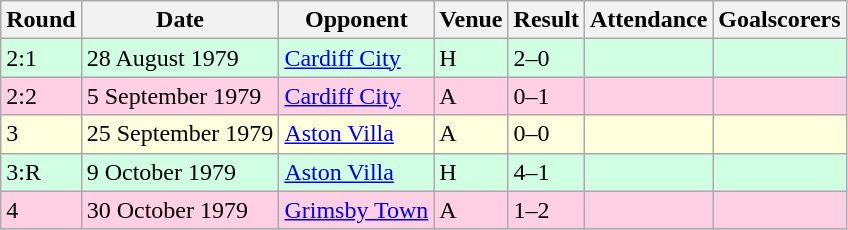<table class="wikitable">
<tr>
<th>Round</th>
<th>Date</th>
<th>Opponent</th>
<th>Venue</th>
<th>Result</th>
<th>Attendance</th>
<th>Goalscorers</th>
</tr>
<tr style="background-color: #d0ffe3;">
<td>2:1</td>
<td>28 August 1979</td>
<td><a href='#'>Cardiff City</a></td>
<td>H</td>
<td>2–0</td>
<td></td>
<td></td>
</tr>
<tr style="background-color: #ffd0e3;">
<td>2:2</td>
<td>5 September 1979</td>
<td><a href='#'>Cardiff City</a></td>
<td>A</td>
<td>0–1</td>
<td></td>
<td></td>
</tr>
<tr style="background-color: #ffffdd;">
<td>3</td>
<td>25 September 1979</td>
<td><a href='#'>Aston Villa</a></td>
<td>A</td>
<td>0–0</td>
<td></td>
<td></td>
</tr>
<tr style="background-color: #d0ffe3;">
<td>3:R</td>
<td>9 October 1979</td>
<td><a href='#'>Aston Villa</a></td>
<td>H</td>
<td>4–1</td>
<td></td>
<td></td>
</tr>
<tr style="background-color: #ffd0e3;">
<td>4</td>
<td>30 October 1979</td>
<td><a href='#'>Grimsby Town</a></td>
<td>A</td>
<td>1–2</td>
<td></td>
<td></td>
</tr>
</table>
